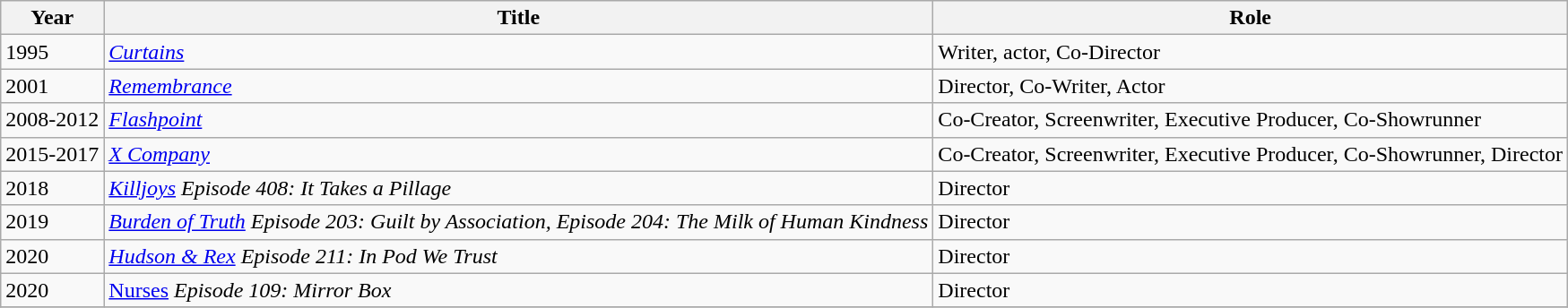<table class="wikitable sortable">
<tr>
<th>Year</th>
<th>Title</th>
<th>Role</th>
</tr>
<tr>
<td>1995</td>
<td><em><a href='#'>Curtains</a></em></td>
<td>Writer, actor, Co-Director</td>
</tr>
<tr>
<td>2001</td>
<td><em><a href='#'>Remembrance</a></em></td>
<td>Director, Co-Writer, Actor</td>
</tr>
<tr>
<td>2008-2012</td>
<td><em><a href='#'>Flashpoint</a></em></td>
<td>Co-Creator, Screenwriter, Executive Producer, Co-Showrunner</td>
</tr>
<tr>
<td>2015-2017</td>
<td><em><a href='#'>X Company</a></em></td>
<td>Co-Creator, Screenwriter, Executive Producer, Co-Showrunner, Director</td>
</tr>
<tr>
<td>2018</td>
<td><em><a href='#'>Killjoys</a> Episode 408: It Takes a Pillage</em></td>
<td>Director</td>
</tr>
<tr>
<td>2019</td>
<td><em><a href='#'>Burden of Truth</a> Episode 203: Guilt by Association, Episode 204: The Milk of Human Kindness</em></td>
<td>Director</td>
</tr>
<tr>
<td>2020</td>
<td><em><a href='#'>Hudson & Rex</a> Episode 211: In Pod We Trust</td>
<td>Director</td>
</tr>
<tr>
<td>2020</td>
<td></em><a href='#'>Nurses</a><em> Episode 109: Mirror Box</td>
<td>Director</td>
</tr>
<tr>
</tr>
</table>
